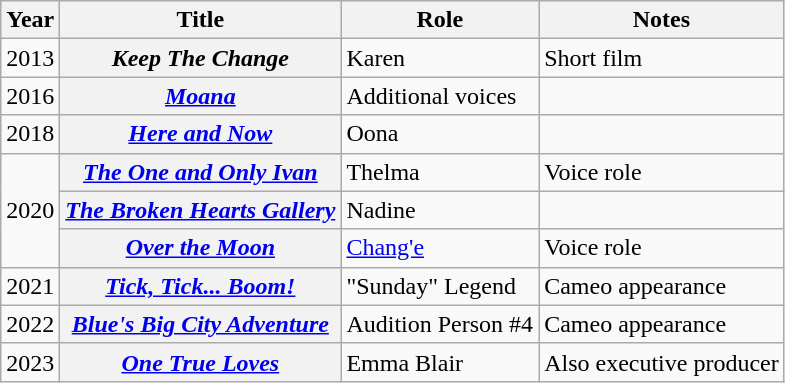<table class="wikitable plainrowheaders sortable">
<tr>
<th scope="col">Year</th>
<th scope="col">Title</th>
<th scope="col">Role</th>
<th class="unsortable">Notes</th>
</tr>
<tr>
<td>2013</td>
<th scope="row"><em>Keep The Change</em></th>
<td>Karen</td>
<td>Short film</td>
</tr>
<tr>
<td>2016</td>
<th scope="row"><em><a href='#'>Moana</a></em></th>
<td>Additional voices</td>
<td></td>
</tr>
<tr>
<td>2018</td>
<th scope="row"><em><a href='#'>Here and Now</a></em></th>
<td>Oona</td>
<td></td>
</tr>
<tr>
<td rowspan=3>2020</td>
<th scope="row"><em><a href='#'>The One and Only Ivan</a></em></th>
<td>Thelma</td>
<td>Voice role</td>
</tr>
<tr>
<th scope="row"><em><a href='#'>The Broken Hearts Gallery</a></em></th>
<td>Nadine</td>
<td></td>
</tr>
<tr>
<th scope="row"><em><a href='#'>Over the Moon</a></em></th>
<td><a href='#'>Chang'e</a></td>
<td>Voice role</td>
</tr>
<tr>
<td>2021</td>
<th scope="row"><em><a href='#'>Tick, Tick... Boom!</a></em></th>
<td>"Sunday" Legend</td>
<td>Cameo appearance</td>
</tr>
<tr>
<td>2022</td>
<th scope="row"><em><a href='#'>Blue's Big City Adventure</a></em></th>
<td>Audition Person #4</td>
<td>Cameo appearance</td>
</tr>
<tr>
<td>2023</td>
<th scope="row"><em><a href='#'>One True Loves</a></em></th>
<td>Emma Blair</td>
<td>Also executive producer</td>
</tr>
</table>
